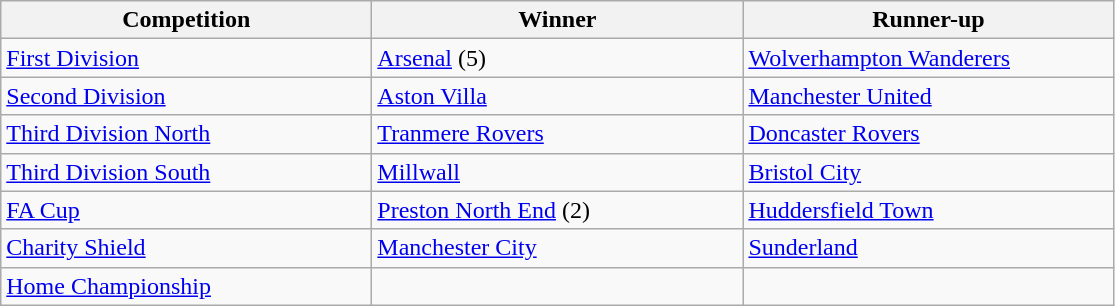<table class="wikitable">
<tr>
<th style="width:15em">Competition</th>
<th style="width:15em">Winner</th>
<th style="width:15em">Runner-up</th>
</tr>
<tr>
<td><a href='#'>First Division</a></td>
<td><a href='#'>Arsenal</a> (5)</td>
<td><a href='#'>Wolverhampton Wanderers</a></td>
</tr>
<tr>
<td><a href='#'>Second Division</a></td>
<td><a href='#'>Aston Villa</a></td>
<td><a href='#'>Manchester United</a></td>
</tr>
<tr>
<td><a href='#'>Third Division North</a></td>
<td><a href='#'>Tranmere Rovers</a></td>
<td><a href='#'>Doncaster Rovers</a></td>
</tr>
<tr>
<td><a href='#'>Third Division South</a></td>
<td><a href='#'>Millwall</a></td>
<td><a href='#'>Bristol City</a></td>
</tr>
<tr>
<td><a href='#'>FA Cup</a></td>
<td><a href='#'>Preston North End</a> (2)</td>
<td><a href='#'>Huddersfield Town</a></td>
</tr>
<tr>
<td><a href='#'>Charity Shield</a></td>
<td><a href='#'>Manchester City</a></td>
<td><a href='#'>Sunderland</a></td>
</tr>
<tr>
<td><a href='#'>Home Championship</a></td>
<td></td>
<td></td>
</tr>
</table>
